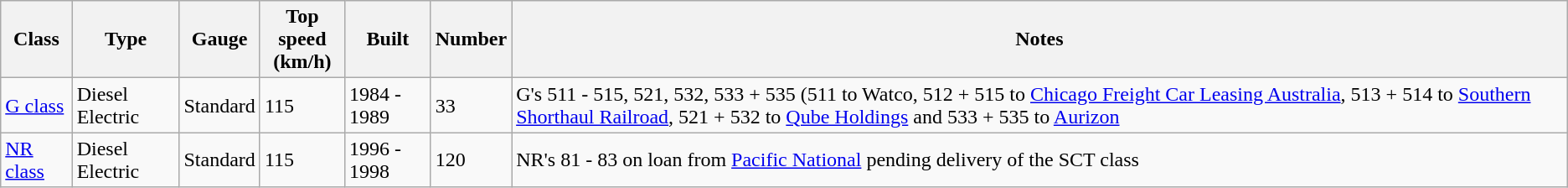<table class="wikitable sortable">
<tr>
<th>Class</th>
<th>Type</th>
<th>Gauge</th>
<th>Top speed<br>(km/h)</th>
<th>Built</th>
<th>Number</th>
<th>Notes</th>
</tr>
<tr>
<td><a href='#'>G class</a></td>
<td>Diesel Electric</td>
<td>Standard</td>
<td>115</td>
<td>1984 - 1989</td>
<td>33</td>
<td>G's 511 - 515, 521, 532, 533 + 535 (511 to Watco, 512 + 515 to <a href='#'>Chicago Freight Car Leasing Australia</a>, 513 + 514 to <a href='#'>Southern Shorthaul Railroad</a>, 521 + 532 to <a href='#'>Qube Holdings</a> and 533 + 535 to <a href='#'>Aurizon</a></td>
</tr>
<tr>
<td><a href='#'>NR class</a></td>
<td>Diesel Electric</td>
<td>Standard</td>
<td>115</td>
<td>1996 - 1998</td>
<td>120</td>
<td>NR's 81 - 83 on loan from <a href='#'>Pacific National</a> pending delivery of the SCT class</td>
</tr>
</table>
